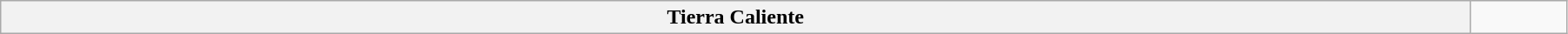<table class="wikitable" width="95%">
<tr>
<th>Tierra Caliente</th>
<td></td>
</tr>
</table>
